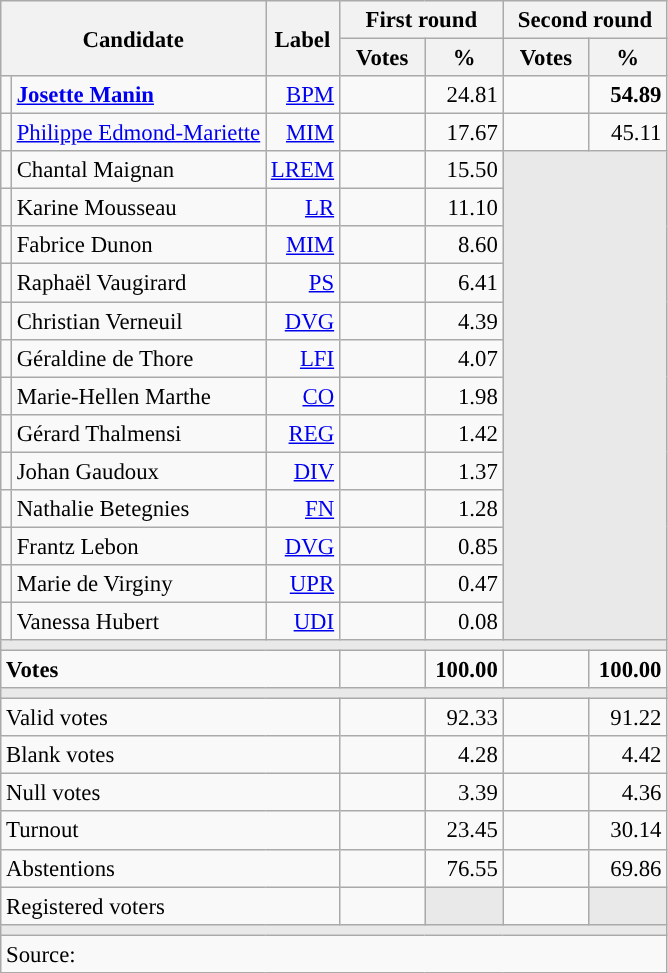<table class="wikitable" style="text-align:right;font-size:95%;">
<tr>
<th rowspan="2" colspan="2">Candidate</th>
<th rowspan="2">Label</th>
<th colspan="2">First round</th>
<th colspan="2">Second round</th>
</tr>
<tr>
<th style="width:50px;">Votes</th>
<th style="width:45px;">%</th>
<th style="width:50px;">Votes</th>
<th style="width:45px;">%</th>
</tr>
<tr>
<td style="color:inherit;background:"></td>
<td style="text-align:left;"><strong><a href='#'>Josette Manin</a></strong></td>
<td><a href='#'>BPM</a></td>
<td></td>
<td>24.81</td>
<td><strong></strong></td>
<td><strong>54.89</strong></td>
</tr>
<tr>
<td style="color:inherit;background:"></td>
<td style="text-align:left;"><a href='#'>Philippe Edmond-Mariette</a></td>
<td><a href='#'>MIM</a></td>
<td></td>
<td>17.67</td>
<td></td>
<td>45.11</td>
</tr>
<tr>
<td style="color:inherit;background:"></td>
<td style="text-align:left;">Chantal Maignan</td>
<td><a href='#'>LREM</a></td>
<td></td>
<td>15.50</td>
<td colspan="2" rowspan="13" style="background:#E9E9E9;"></td>
</tr>
<tr>
<td style="color:inherit;background:"></td>
<td style="text-align:left;">Karine Mousseau</td>
<td><a href='#'>LR</a></td>
<td></td>
<td>11.10</td>
</tr>
<tr>
<td style="color:inherit;background:"></td>
<td style="text-align:left;">Fabrice Dunon</td>
<td><a href='#'>MIM</a></td>
<td></td>
<td>8.60</td>
</tr>
<tr>
<td style="color:inherit;background:"></td>
<td style="text-align:left;">Raphaël Vaugirard</td>
<td><a href='#'>PS</a></td>
<td></td>
<td>6.41</td>
</tr>
<tr>
<td style="color:inherit;background:"></td>
<td style="text-align:left;">Christian Verneuil</td>
<td><a href='#'>DVG</a></td>
<td></td>
<td>4.39</td>
</tr>
<tr>
<td style="color:inherit;background:"></td>
<td style="text-align:left;">Géraldine de Thore</td>
<td><a href='#'>LFI</a></td>
<td></td>
<td>4.07</td>
</tr>
<tr>
<td style="color:inherit;background:"></td>
<td style="text-align:left;">Marie-Hellen Marthe</td>
<td><a href='#'>CO</a></td>
<td></td>
<td>1.98</td>
</tr>
<tr>
<td style="color:inherit;background:"></td>
<td style="text-align:left;">Gérard Thalmensi</td>
<td><a href='#'>REG</a></td>
<td></td>
<td>1.42</td>
</tr>
<tr>
<td style="color:inherit;background:"></td>
<td style="text-align:left;">Johan Gaudoux</td>
<td><a href='#'>DIV</a></td>
<td></td>
<td>1.37</td>
</tr>
<tr>
<td style="color:inherit;background:"></td>
<td style="text-align:left;">Nathalie Betegnies</td>
<td><a href='#'>FN</a></td>
<td></td>
<td>1.28</td>
</tr>
<tr>
<td style="color:inherit;background:"></td>
<td style="text-align:left;">Frantz Lebon</td>
<td><a href='#'>DVG</a></td>
<td></td>
<td>0.85</td>
</tr>
<tr>
<td style="color:inherit;background:"></td>
<td style="text-align:left;">Marie de Virginy</td>
<td><a href='#'>UPR</a></td>
<td></td>
<td>0.47</td>
</tr>
<tr>
<td style="color:inherit;background:"></td>
<td style="text-align:left;">Vanessa Hubert</td>
<td><a href='#'>UDI</a></td>
<td></td>
<td>0.08</td>
</tr>
<tr>
<td colspan="7" style="background:#E9E9E9;"></td>
</tr>
<tr style="font-weight:bold;">
<td colspan="3" style="text-align:left;">Votes</td>
<td></td>
<td>100.00</td>
<td></td>
<td>100.00</td>
</tr>
<tr>
<td colspan="7" style="background:#E9E9E9;"></td>
</tr>
<tr>
<td colspan="3" style="text-align:left;">Valid votes</td>
<td></td>
<td>92.33</td>
<td></td>
<td>91.22</td>
</tr>
<tr>
<td colspan="3" style="text-align:left;">Blank votes</td>
<td></td>
<td>4.28</td>
<td></td>
<td>4.42</td>
</tr>
<tr>
<td colspan="3" style="text-align:left;">Null votes</td>
<td></td>
<td>3.39</td>
<td></td>
<td>4.36</td>
</tr>
<tr>
<td colspan="3" style="text-align:left;">Turnout</td>
<td></td>
<td>23.45</td>
<td></td>
<td>30.14</td>
</tr>
<tr>
<td colspan="3" style="text-align:left;">Abstentions</td>
<td></td>
<td>76.55</td>
<td></td>
<td>69.86</td>
</tr>
<tr>
<td colspan="3" style="text-align:left;">Registered voters</td>
<td></td>
<td style="background:#E9E9E9;"></td>
<td></td>
<td style="background:#E9E9E9;"></td>
</tr>
<tr>
<td colspan="7" style="background:#E9E9E9;"></td>
</tr>
<tr>
<td colspan="7" style="text-align:left;">Source: </td>
</tr>
</table>
